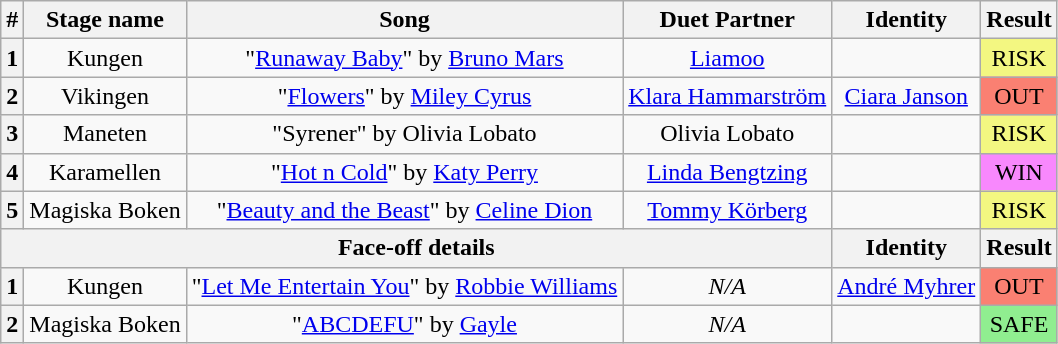<table class="wikitable plainrowheaders" style="text-align: center;">
<tr>
<th>#</th>
<th>Stage name</th>
<th>Song</th>
<th>Duet Partner</th>
<th>Identity</th>
<th>Result</th>
</tr>
<tr>
<th>1</th>
<td>Kungen</td>
<td>"<a href='#'>Runaway Baby</a>" by <a href='#'>Bruno Mars</a></td>
<td><a href='#'>Liamoo</a></td>
<td></td>
<td colspan=2 bgcolor=#F3F781>RISK</td>
</tr>
<tr>
<th>2</th>
<td>Vikingen</td>
<td>"<a href='#'>Flowers</a>" by <a href='#'>Miley Cyrus</a></td>
<td><a href='#'>Klara Hammarström</a></td>
<td><a href='#'>Ciara Janson</a></td>
<td colspan=2 bgcolor=salmon>OUT</td>
</tr>
<tr>
<th>3</th>
<td>Maneten</td>
<td>"Syrener" by Olivia Lobato</td>
<td>Olivia Lobato</td>
<td></td>
<td colspan=2 bgcolor=#F3F781>RISK</td>
</tr>
<tr>
<th>4</th>
<td>Karamellen</td>
<td>"<a href='#'>Hot n Cold</a>" by <a href='#'>Katy Perry</a></td>
<td><a href='#'>Linda Bengtzing</a></td>
<td></td>
<td colspan="2" bgcolor="F888FD">WIN</td>
</tr>
<tr>
<th>5</th>
<td>Magiska Boken</td>
<td>"<a href='#'>Beauty and the Beast</a>" by <a href='#'>Celine Dion</a></td>
<td><a href='#'>Tommy Körberg</a></td>
<td></td>
<td colspan=2 bgcolor=#F3F781>RISK</td>
</tr>
<tr>
<th colspan="4">Face-off details</th>
<th>Identity</th>
<th>Result</th>
</tr>
<tr>
<th>1</th>
<td>Kungen</td>
<td>"<a href='#'>Let Me Entertain You</a>" by <a href='#'>Robbie Williams</a></td>
<td><em>N/A</em></td>
<td><a href='#'>André Myhrer</a></td>
<td bgcolor=salmon>OUT</td>
</tr>
<tr>
<th>2</th>
<td>Magiska Boken</td>
<td>"<a href='#'>ABCDEFU</a>" by <a href='#'>Gayle</a></td>
<td><em>N/A</em></td>
<td></td>
<td bgcolor=lightgreen>SAFE</td>
</tr>
</table>
